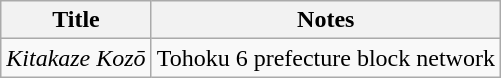<table class="wikitable">
<tr>
<th>Title</th>
<th>Notes</th>
</tr>
<tr>
<td><em>Kitakaze Kozō</em></td>
<td>Tohoku 6 prefecture block network</td>
</tr>
</table>
